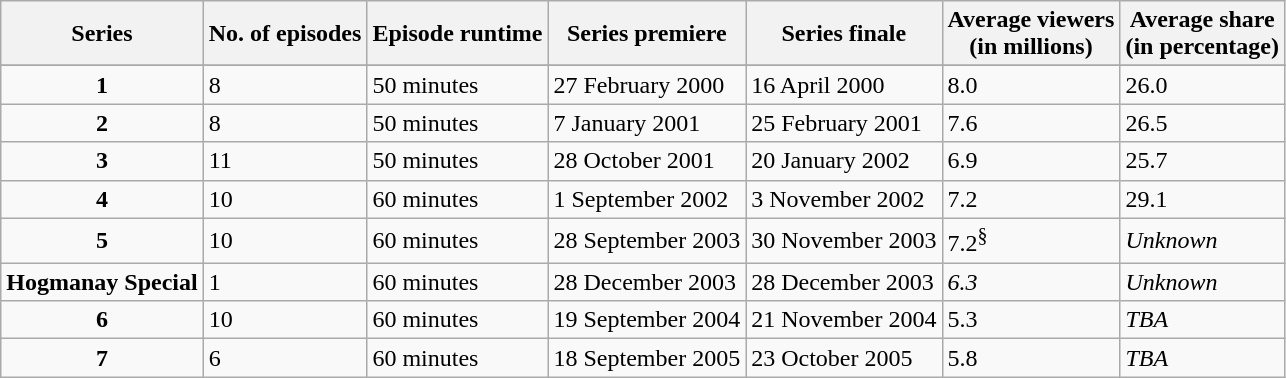<table class="wikitable">
<tr>
<th>Series</th>
<th>No. of episodes</th>
<th>Episode runtime</th>
<th>Series premiere</th>
<th>Series finale</th>
<th>Average viewers<br>(in millions)</th>
<th>Average share<br>(in percentage)</th>
</tr>
<tr>
</tr>
<tr style="background-color:#F9F9F9">
<th style="background:#F9F9F9;text-align:center"><strong>1</strong></th>
<td>8</td>
<td>50 minutes</td>
<td>27 February 2000</td>
<td>16 April 2000</td>
<td>8.0</td>
<td>26.0</td>
</tr>
<tr style="background-color:#F9F9F9">
<th style="background:#F9F9F9;text-align:center"><strong>2</strong></th>
<td>8</td>
<td>50 minutes</td>
<td>7 January 2001</td>
<td>25 February 2001</td>
<td>7.6</td>
<td>26.5</td>
</tr>
<tr style="background-color:#F9F9F9">
<th style="background:#F9F9F9;text-align:center"><strong>3</strong></th>
<td>11</td>
<td>50 minutes</td>
<td>28 October 2001</td>
<td>20 January 2002</td>
<td>6.9</td>
<td>25.7</td>
</tr>
<tr style="background-color:#F9F9F9">
<th style="background:#F9F9F9;text-align:center"><strong>4</strong></th>
<td>10</td>
<td>60 minutes</td>
<td>1 September 2002</td>
<td>3 November 2002</td>
<td>7.2</td>
<td>29.1</td>
</tr>
<tr style="background-color:#F9F9F9">
<th style="background:#F9F9F9;text-align:center"><strong>5</strong></th>
<td>10</td>
<td>60 minutes</td>
<td>28 September 2003</td>
<td>30 November 2003</td>
<td>7.2<sup>§</sup></td>
<td><em>Unknown</em></td>
</tr>
<tr style="background-color:#F9F9F9">
<th style="background:#F9F9F9;text-align:center"><strong>Hogmanay Special</strong></th>
<td>1</td>
<td>60 minutes</td>
<td>28 December 2003</td>
<td>28 December 2003</td>
<td><em>6.3</em></td>
<td><em>Unknown</em></td>
</tr>
<tr style="background-color:#F9F9F9">
<th style="background:#F9F9F9;text-align:center"><strong>6</strong></th>
<td>10</td>
<td>60 minutes</td>
<td>19 September 2004</td>
<td>21 November 2004</td>
<td>5.3</td>
<td><em>TBA</em></td>
</tr>
<tr style="background-color:#F9F9F9">
<th style="background:#F9F9F9;text-align:center"><strong>7</strong></th>
<td>6</td>
<td>60 minutes</td>
<td>18 September 2005</td>
<td>23 October 2005</td>
<td>5.8</td>
<td><em>TBA</em></td>
</tr>
</table>
